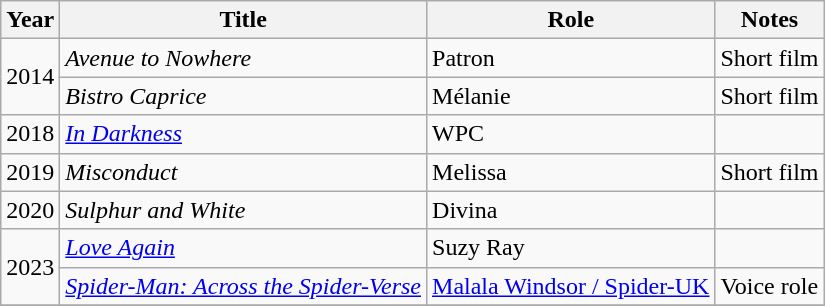<table class="wikitable sortable">
<tr>
<th>Year</th>
<th>Title</th>
<th>Role</th>
<th class="unsortable">Notes</th>
</tr>
<tr>
<td rowspan="2">2014</td>
<td><em>Avenue to Nowhere</em></td>
<td>Patron</td>
<td>Short film</td>
</tr>
<tr>
<td><em>Bistro Caprice</em></td>
<td>Mélanie</td>
<td>Short film</td>
</tr>
<tr>
<td>2018</td>
<td><em><a href='#'>In Darkness</a></em></td>
<td>WPC</td>
<td></td>
</tr>
<tr>
<td>2019</td>
<td><em>Misconduct</em></td>
<td>Melissa</td>
<td>Short film</td>
</tr>
<tr>
<td>2020</td>
<td><em>Sulphur and White</em></td>
<td>Divina</td>
<td></td>
</tr>
<tr>
<td rowspan="2">2023</td>
<td><em><a href='#'>Love Again</a></em></td>
<td>Suzy Ray</td>
<td></td>
</tr>
<tr>
<td><em><a href='#'>Spider-Man: Across the Spider-Verse</a></em></td>
<td><a href='#'>Malala Windsor / Spider-UK</a></td>
<td>Voice role</td>
</tr>
<tr>
</tr>
</table>
